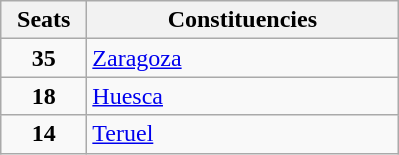<table class="wikitable" style="text-align:left;">
<tr>
<th width="50">Seats</th>
<th width="200">Constituencies</th>
</tr>
<tr>
<td align="center"><strong>35</strong></td>
<td><a href='#'>Zaragoza</a></td>
</tr>
<tr>
<td align="center"><strong>18</strong></td>
<td><a href='#'>Huesca</a></td>
</tr>
<tr>
<td align="center"><strong>14</strong></td>
<td><a href='#'>Teruel</a></td>
</tr>
</table>
